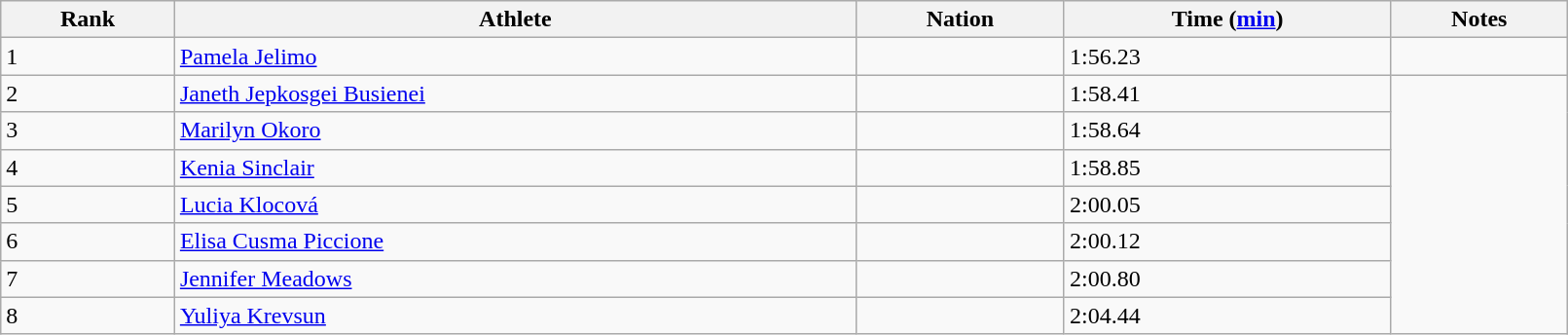<table class="wikitable" style="text=align:center;" width=85%>
<tr>
<th>Rank</th>
<th>Athlete</th>
<th>Nation</th>
<th>Time (<a href='#'>min</a>)</th>
<th>Notes</th>
</tr>
<tr>
<td>1</td>
<td><a href='#'>Pamela Jelimo</a></td>
<td></td>
<td>1:56.23</td>
<td></td>
</tr>
<tr>
<td>2</td>
<td><a href='#'>Janeth Jepkosgei Busienei</a></td>
<td></td>
<td>1:58.41</td>
</tr>
<tr>
<td>3</td>
<td><a href='#'>Marilyn Okoro</a></td>
<td></td>
<td>1:58.64</td>
</tr>
<tr>
<td>4</td>
<td><a href='#'>Kenia Sinclair</a></td>
<td></td>
<td>1:58.85</td>
</tr>
<tr>
<td>5</td>
<td><a href='#'>Lucia Klocová</a></td>
<td></td>
<td>2:00.05</td>
</tr>
<tr>
<td>6</td>
<td><a href='#'>Elisa Cusma Piccione</a></td>
<td></td>
<td>2:00.12</td>
</tr>
<tr>
<td>7</td>
<td><a href='#'>Jennifer Meadows</a></td>
<td></td>
<td>2:00.80</td>
</tr>
<tr>
<td>8</td>
<td><a href='#'>Yuliya Krevsun</a></td>
<td></td>
<td>2:04.44</td>
</tr>
</table>
